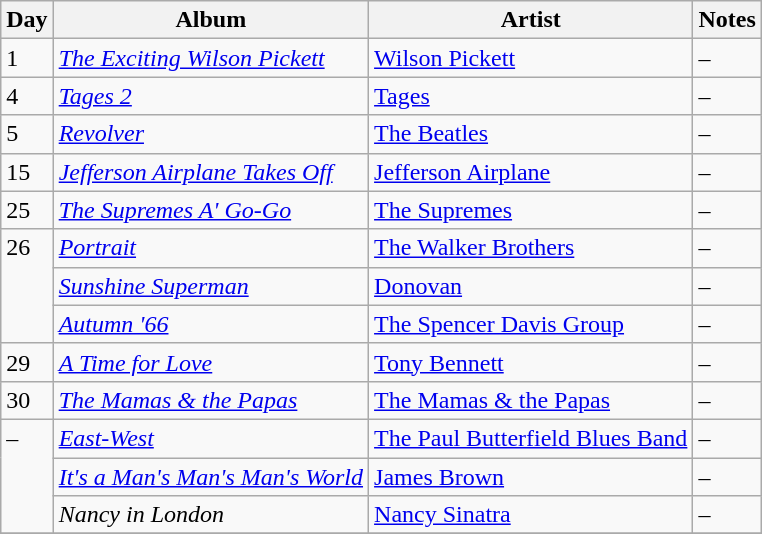<table class="wikitable">
<tr>
<th>Day</th>
<th>Album</th>
<th>Artist</th>
<th>Notes</th>
</tr>
<tr>
<td valign="top">1</td>
<td><em><a href='#'>The Exciting Wilson Pickett</a></em></td>
<td><a href='#'>Wilson Pickett</a></td>
<td>–</td>
</tr>
<tr>
<td valign="top">4</td>
<td><em><a href='#'>Tages 2</a></em></td>
<td><a href='#'>Tages</a></td>
<td>–</td>
</tr>
<tr>
<td valign="top">5</td>
<td><em><a href='#'>Revolver</a></em></td>
<td><a href='#'>The Beatles</a></td>
<td>–</td>
</tr>
<tr>
<td valign="top">15</td>
<td><em><a href='#'>Jefferson Airplane Takes Off</a></em></td>
<td><a href='#'>Jefferson Airplane</a></td>
<td>–</td>
</tr>
<tr>
<td valign="top">25</td>
<td><em><a href='#'>The Supremes A' Go-Go</a></em></td>
<td><a href='#'>The Supremes</a></td>
<td>–</td>
</tr>
<tr>
<td rowspan="3" valign="top">26</td>
<td><em><a href='#'>Portrait</a></em></td>
<td><a href='#'>The Walker Brothers</a></td>
<td>–</td>
</tr>
<tr>
<td><em><a href='#'>Sunshine Superman</a></em></td>
<td><a href='#'>Donovan</a></td>
<td>–</td>
</tr>
<tr>
<td><em><a href='#'>Autumn '66</a></em></td>
<td><a href='#'>The Spencer Davis Group</a></td>
<td>–</td>
</tr>
<tr>
<td valign="top">29</td>
<td><em><a href='#'>A Time for Love</a></em></td>
<td><a href='#'>Tony Bennett</a></td>
<td>–</td>
</tr>
<tr>
<td valign="top">30</td>
<td><em><a href='#'>The Mamas & the Papas</a></em></td>
<td><a href='#'>The Mamas & the Papas</a></td>
<td>–</td>
</tr>
<tr>
<td rowspan="3" valign="top">–</td>
<td><em><a href='#'>East-West</a></em></td>
<td><a href='#'>The Paul Butterfield Blues Band</a></td>
<td>–</td>
</tr>
<tr>
<td><em><a href='#'>It's a Man's Man's Man's World</a></em></td>
<td><a href='#'>James Brown</a></td>
<td>–</td>
</tr>
<tr>
<td><em>Nancy in London</em></td>
<td><a href='#'>Nancy Sinatra</a></td>
<td>–</td>
</tr>
<tr>
</tr>
</table>
